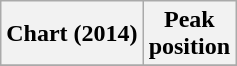<table class="wikitable sortable plainrowheaders" style="text-align:center">
<tr>
<th>Chart (2014)</th>
<th>Peak<br>position</th>
</tr>
<tr>
</tr>
</table>
